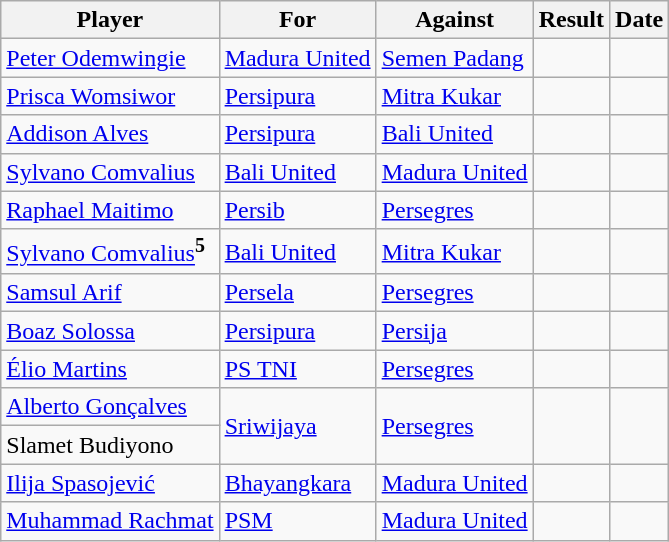<table class="wikitable">
<tr>
<th>Player</th>
<th>For</th>
<th>Against</th>
<th style="text-align:center">Result</th>
<th>Date</th>
</tr>
<tr>
<td> <a href='#'>Peter Odemwingie</a></td>
<td><a href='#'>Madura United</a></td>
<td><a href='#'>Semen Padang</a></td>
<td align="center"></td>
<td></td>
</tr>
<tr>
<td> <a href='#'>Prisca Womsiwor</a></td>
<td><a href='#'>Persipura</a></td>
<td><a href='#'>Mitra Kukar</a></td>
<td align="center"></td>
<td></td>
</tr>
<tr>
<td> <a href='#'>Addison Alves</a></td>
<td><a href='#'>Persipura</a></td>
<td><a href='#'>Bali United</a></td>
<td align="center"></td>
<td></td>
</tr>
<tr>
<td> <a href='#'>Sylvano Comvalius</a></td>
<td><a href='#'>Bali United</a></td>
<td><a href='#'>Madura United</a></td>
<td align="center"></td>
<td></td>
</tr>
<tr>
<td> <a href='#'>Raphael Maitimo</a></td>
<td><a href='#'>Persib</a></td>
<td><a href='#'>Persegres</a></td>
<td align="center"></td>
<td></td>
</tr>
<tr>
<td> <a href='#'>Sylvano Comvalius</a><sup><strong>5</strong></sup></td>
<td><a href='#'>Bali United</a></td>
<td><a href='#'>Mitra Kukar</a></td>
<td align="center"></td>
<td></td>
</tr>
<tr>
<td> <a href='#'>Samsul Arif</a></td>
<td><a href='#'>Persela</a></td>
<td><a href='#'>Persegres</a></td>
<td align="center"></td>
<td></td>
</tr>
<tr>
<td> <a href='#'>Boaz Solossa</a></td>
<td><a href='#'>Persipura</a></td>
<td><a href='#'>Persija</a></td>
<td align="center"></td>
<td></td>
</tr>
<tr>
<td> <a href='#'>Élio Martins</a></td>
<td><a href='#'>PS TNI</a></td>
<td><a href='#'>Persegres</a></td>
<td align="center"></td>
<td></td>
</tr>
<tr>
<td> <a href='#'>Alberto Gonçalves</a></td>
<td rowspan=2><a href='#'>Sriwijaya</a></td>
<td rowspan=2><a href='#'>Persegres</a></td>
<td align="center" rowspan=2></td>
<td rowspan=2></td>
</tr>
<tr>
<td> Slamet Budiyono</td>
</tr>
<tr>
<td> <a href='#'>Ilija Spasojević</a></td>
<td><a href='#'>Bhayangkara</a></td>
<td><a href='#'>Madura United</a></td>
<td align="center"></td>
<td></td>
</tr>
<tr>
<td> <a href='#'>Muhammad Rachmat</a></td>
<td><a href='#'>PSM</a></td>
<td><a href='#'>Madura United</a></td>
<td align="center"></td>
<td></td>
</tr>
</table>
